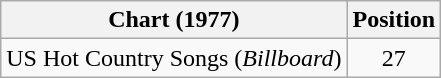<table class="wikitable">
<tr>
<th>Chart (1977)</th>
<th>Position</th>
</tr>
<tr>
<td>US Hot Country Songs (<em>Billboard</em>)</td>
<td align="center">27</td>
</tr>
</table>
